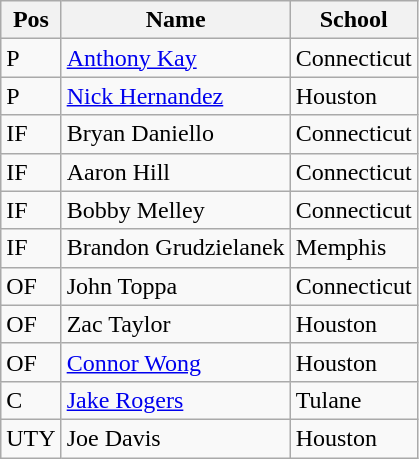<table class=wikitable>
<tr>
<th scope="col">Pos</th>
<th scope="col">Name</th>
<th scope="col">School</th>
</tr>
<tr>
<td>P</td>
<td><a href='#'>Anthony Kay</a></td>
<td>Connecticut</td>
</tr>
<tr>
<td>P</td>
<td><a href='#'>Nick Hernandez</a></td>
<td>Houston</td>
</tr>
<tr>
<td>IF</td>
<td>Bryan Daniello</td>
<td>Connecticut</td>
</tr>
<tr>
<td>IF</td>
<td>Aaron Hill</td>
<td>Connecticut</td>
</tr>
<tr>
<td>IF</td>
<td>Bobby Melley</td>
<td>Connecticut</td>
</tr>
<tr>
<td>IF</td>
<td>Brandon Grudzielanek</td>
<td>Memphis</td>
</tr>
<tr>
<td>OF</td>
<td>John Toppa</td>
<td>Connecticut</td>
</tr>
<tr>
<td>OF</td>
<td>Zac Taylor</td>
<td>Houston</td>
</tr>
<tr>
<td>OF</td>
<td><a href='#'>Connor Wong</a></td>
<td>Houston</td>
</tr>
<tr>
<td>C</td>
<td><a href='#'>Jake Rogers</a></td>
<td>Tulane</td>
</tr>
<tr>
<td>UTY</td>
<td>Joe Davis</td>
<td>Houston</td>
</tr>
</table>
